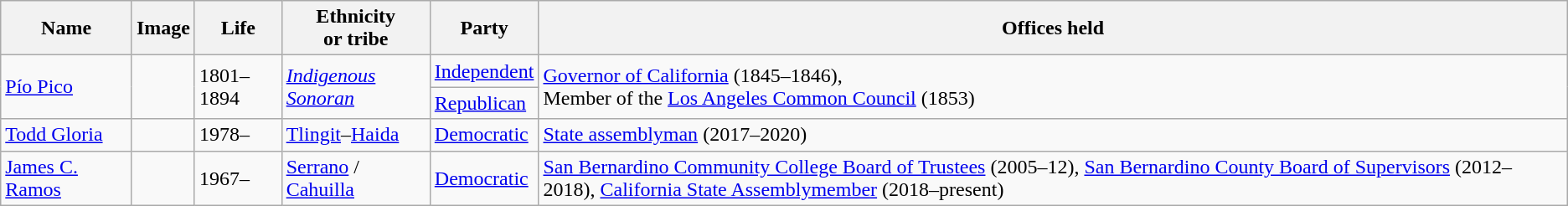<table class="wikitable">
<tr>
<th>Name</th>
<th>Image</th>
<th>Life</th>
<th>Ethnicity<br>or tribe</th>
<th>Party</th>
<th>Offices held</th>
</tr>
<tr>
<td nowrap rowspan=2><a href='#'>Pío Pico</a></td>
<td rowspan=2></td>
<td rowspan=2>1801–1894</td>
<td rowspan=2><a href='#'><em>Indigenous Sonoran</em></a></td>
<td><a href='#'>Independent</a></td>
<td rowspan=2><a href='#'>Governor of California</a> (1845–1846),<br>Member of the <a href='#'>Los Angeles Common Council</a> (1853)</td>
</tr>
<tr>
<td><a href='#'>Republican</a></td>
</tr>
<tr>
<td style="white-space:nowrap;"><a href='#'>Todd Gloria</a></td>
<td></td>
<td>1978–</td>
<td><a href='#'>Tlingit</a>–<a href='#'>Haida</a></td>
<td><a href='#'>Democratic</a></td>
<td><a href='#'>State assemblyman</a> (2017–2020)</td>
</tr>
<tr>
<td><a href='#'>James C. Ramos</a></td>
<td></td>
<td>1967–</td>
<td><a href='#'>Serrano</a> / <a href='#'>Cahuilla</a></td>
<td><a href='#'>Democratic</a></td>
<td><a href='#'>San Bernardino Community College Board of Trustees</a> (2005–12), <a href='#'>San Bernardino County Board of Supervisors</a> (2012–2018), <a href='#'>California State Assemblymember</a> (2018–present)</td>
</tr>
</table>
